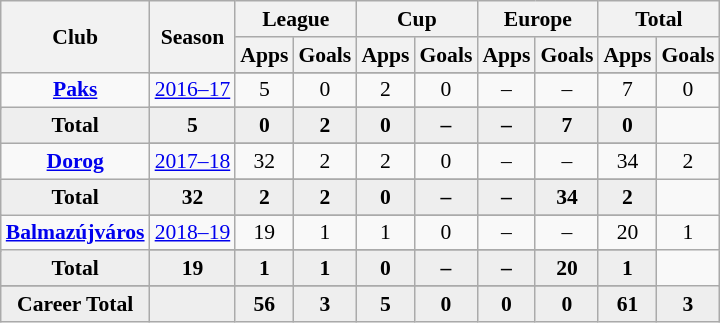<table class="wikitable" style="font-size:90%; text-align: center;">
<tr>
<th rowspan="2">Club</th>
<th rowspan="2">Season</th>
<th colspan="2">League</th>
<th colspan="2">Cup</th>
<th colspan="2">Europe</th>
<th colspan="2">Total</th>
</tr>
<tr>
<th>Apps</th>
<th>Goals</th>
<th>Apps</th>
<th>Goals</th>
<th>Apps</th>
<th>Goals</th>
<th>Apps</th>
<th>Goals</th>
</tr>
<tr ||-||-||-|->
<td rowspan="3" valign="center"><strong><a href='#'>Paks</a></strong></td>
</tr>
<tr>
<td><a href='#'>2016–17</a></td>
<td>5</td>
<td>0</td>
<td>2</td>
<td>0</td>
<td>–</td>
<td>–</td>
<td>7</td>
<td>0</td>
</tr>
<tr>
</tr>
<tr style="font-weight:bold; background-color:#eeeeee;">
<td>Total</td>
<td>5</td>
<td>0</td>
<td>2</td>
<td>0</td>
<td>–</td>
<td>–</td>
<td>7</td>
<td>0</td>
</tr>
<tr>
<td rowspan="3" valign="center"><strong><a href='#'>Dorog</a></strong></td>
</tr>
<tr>
<td><a href='#'>2017–18</a></td>
<td>32</td>
<td>2</td>
<td>2</td>
<td>0</td>
<td>–</td>
<td>–</td>
<td>34</td>
<td>2</td>
</tr>
<tr>
</tr>
<tr style="font-weight:bold; background-color:#eeeeee;">
<td>Total</td>
<td>32</td>
<td>2</td>
<td>2</td>
<td>0</td>
<td>–</td>
<td>–</td>
<td>34</td>
<td>2</td>
</tr>
<tr>
<td rowspan="3" valign="center"><strong><a href='#'>Balmazújváros</a></strong></td>
</tr>
<tr>
<td><a href='#'>2018–19</a></td>
<td>19</td>
<td>1</td>
<td>1</td>
<td>0</td>
<td>–</td>
<td>–</td>
<td>20</td>
<td>1</td>
</tr>
<tr>
</tr>
<tr style="font-weight:bold; background-color:#eeeeee;">
<td>Total</td>
<td>19</td>
<td>1</td>
<td>1</td>
<td>0</td>
<td>–</td>
<td>–</td>
<td>20</td>
<td>1</td>
</tr>
<tr>
</tr>
<tr style="font-weight:bold; background-color:#eeeeee;">
<td rowspan="1" valign="top"><strong>Career Total</strong></td>
<td></td>
<td><strong>56</strong></td>
<td><strong>3</strong></td>
<td><strong>5</strong></td>
<td><strong>0</strong></td>
<td><strong>0</strong></td>
<td><strong>0</strong></td>
<td><strong>61</strong></td>
<td><strong>3</strong></td>
</tr>
</table>
